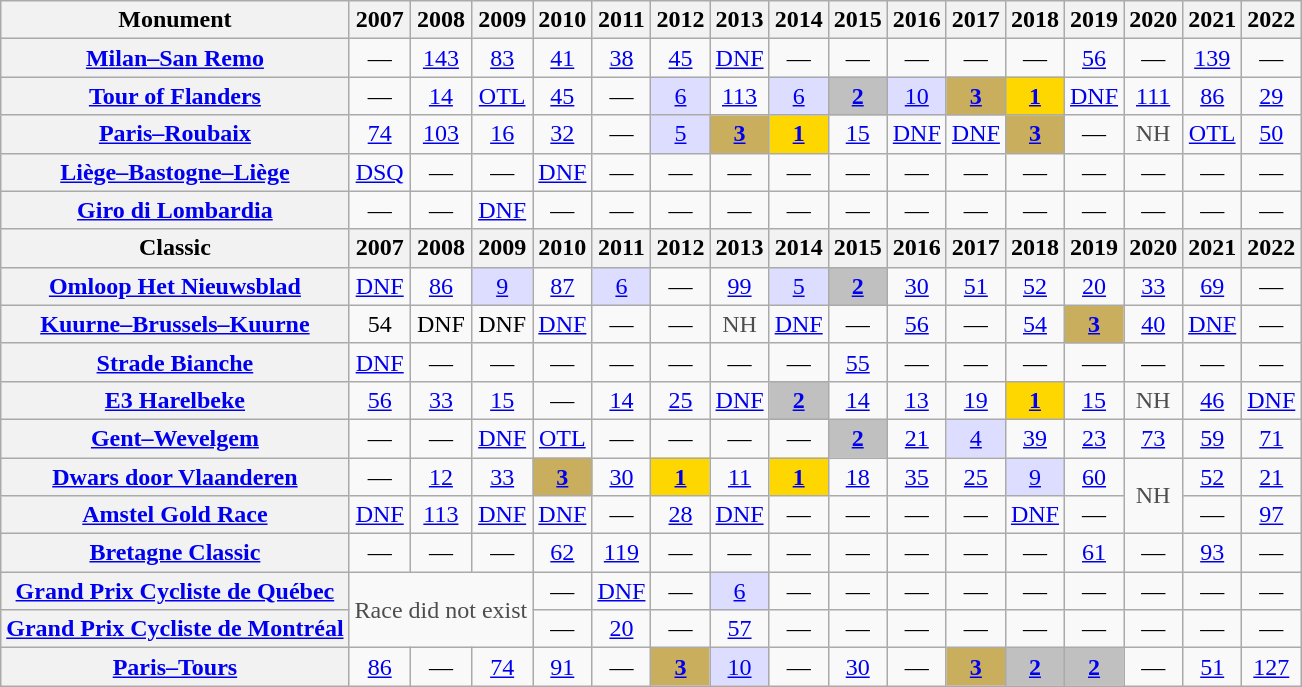<table class="wikitable plainrowheaders">
<tr>
<th>Monument</th>
<th>2007</th>
<th>2008</th>
<th>2009</th>
<th>2010</th>
<th>2011</th>
<th>2012</th>
<th>2013</th>
<th>2014</th>
<th>2015</th>
<th>2016</th>
<th>2017</th>
<th>2018</th>
<th>2019</th>
<th>2020</th>
<th>2021</th>
<th>2022</th>
</tr>
<tr style="text-align:center;">
<th scope="row"><a href='#'>Milan–San Remo</a></th>
<td>—</td>
<td><a href='#'>143</a></td>
<td><a href='#'>83</a></td>
<td><a href='#'>41</a></td>
<td><a href='#'>38</a></td>
<td><a href='#'>45</a></td>
<td><a href='#'>DNF</a></td>
<td>—</td>
<td>—</td>
<td>—</td>
<td>—</td>
<td>—</td>
<td><a href='#'>56</a></td>
<td>—</td>
<td><a href='#'>139</a></td>
<td>—</td>
</tr>
<tr style="text-align:center;">
<th scope="row"><a href='#'>Tour of Flanders</a></th>
<td>—</td>
<td><a href='#'>14</a></td>
<td><a href='#'>OTL</a></td>
<td><a href='#'>45</a></td>
<td>—</td>
<td style="background:#ddf;"><a href='#'>6</a></td>
<td><a href='#'>113</a></td>
<td style="background:#ddf;"><a href='#'>6</a></td>
<th style="background:silver;"><a href='#'>2</a></th>
<td style="background:#ddf;"><a href='#'>10</a></td>
<th style="background:#C9AE5D;"><a href='#'>3</a></th>
<th style="background:gold;"><a href='#'>1</a></th>
<td><a href='#'>DNF</a></td>
<td><a href='#'>111</a></td>
<td><a href='#'>86</a></td>
<td><a href='#'>29</a></td>
</tr>
<tr style="text-align:center;">
<th scope="row"><a href='#'>Paris–Roubaix</a></th>
<td><a href='#'>74</a></td>
<td><a href='#'>103</a></td>
<td><a href='#'>16</a></td>
<td><a href='#'>32</a></td>
<td>—</td>
<td style="background:#ddf;"><a href='#'>5</a></td>
<th style="background:#C9AE5D;"><a href='#'>3</a></th>
<th style="background:gold;"><a href='#'>1</a></th>
<td><a href='#'>15</a></td>
<td><a href='#'>DNF</a></td>
<td><a href='#'>DNF</a></td>
<th style="background:#C9AE5D;"><a href='#'>3</a></th>
<td>—</td>
<td style="color:#4d4d4d;">NH</td>
<td><a href='#'>OTL</a></td>
<td><a href='#'>50</a></td>
</tr>
<tr style="text-align:center;">
<th scope="row"><a href='#'>Liège–Bastogne–Liège</a></th>
<td><a href='#'>DSQ</a></td>
<td>—</td>
<td>—</td>
<td><a href='#'>DNF</a></td>
<td>—</td>
<td>—</td>
<td>—</td>
<td>—</td>
<td>—</td>
<td>—</td>
<td>—</td>
<td>—</td>
<td>—</td>
<td>—</td>
<td>—</td>
<td>—</td>
</tr>
<tr style="text-align:center;">
<th scope="row"><a href='#'>Giro di Lombardia</a></th>
<td>—</td>
<td>—</td>
<td><a href='#'>DNF</a></td>
<td>—</td>
<td>—</td>
<td>—</td>
<td>—</td>
<td>—</td>
<td>—</td>
<td>—</td>
<td>—</td>
<td>—</td>
<td>—</td>
<td>—</td>
<td>—</td>
<td>—</td>
</tr>
<tr>
<th>Classic</th>
<th>2007</th>
<th>2008</th>
<th>2009</th>
<th>2010</th>
<th>2011</th>
<th>2012</th>
<th>2013</th>
<th>2014</th>
<th>2015</th>
<th>2016</th>
<th>2017</th>
<th>2018</th>
<th>2019</th>
<th>2020</th>
<th>2021</th>
<th>2022</th>
</tr>
<tr style="text-align:center;">
<th scope="row"><a href='#'>Omloop Het Nieuwsblad</a></th>
<td><a href='#'>DNF</a></td>
<td><a href='#'>86</a></td>
<td style="background:#ddf;"><a href='#'>9</a></td>
<td><a href='#'>87</a></td>
<td style="background:#ddf;"><a href='#'>6</a></td>
<td>—</td>
<td><a href='#'>99</a></td>
<td style="background:#ddf;"><a href='#'>5</a></td>
<th style="background:silver;"><a href='#'>2</a></th>
<td><a href='#'>30</a></td>
<td><a href='#'>51</a></td>
<td><a href='#'>52</a></td>
<td><a href='#'>20</a></td>
<td><a href='#'>33</a></td>
<td><a href='#'>69</a></td>
<td>—</td>
</tr>
<tr style="text-align:center;">
<th scope="row"><a href='#'>Kuurne–Brussels–Kuurne</a></th>
<td>54</td>
<td>DNF</td>
<td>DNF</td>
<td><a href='#'>DNF</a></td>
<td>—</td>
<td>—</td>
<td style="color:#4d4d4d;">NH</td>
<td><a href='#'>DNF</a></td>
<td>—</td>
<td><a href='#'>56</a></td>
<td>—</td>
<td><a href='#'>54</a></td>
<th style="background:#C9AE5D;"><a href='#'>3</a></th>
<td><a href='#'>40</a></td>
<td><a href='#'>DNF</a></td>
<td>—</td>
</tr>
<tr style="text-align:center;">
<th scope="row"><a href='#'>Strade Bianche</a></th>
<td><a href='#'>DNF</a></td>
<td>—</td>
<td>—</td>
<td>—</td>
<td>—</td>
<td>—</td>
<td>—</td>
<td>—</td>
<td><a href='#'>55</a></td>
<td>—</td>
<td>—</td>
<td>—</td>
<td>—</td>
<td>—</td>
<td>—</td>
<td>—</td>
</tr>
<tr style="text-align:center;">
<th scope="row"><a href='#'>E3 Harelbeke</a></th>
<td><a href='#'>56</a></td>
<td><a href='#'>33</a></td>
<td><a href='#'>15</a></td>
<td>—</td>
<td><a href='#'>14</a></td>
<td><a href='#'>25</a></td>
<td><a href='#'>DNF</a></td>
<th style="background:silver;"><a href='#'>2</a></th>
<td><a href='#'>14</a></td>
<td><a href='#'>13</a></td>
<td><a href='#'>19</a></td>
<th style="background:gold;"><a href='#'>1</a></th>
<td><a href='#'>15</a></td>
<td style="color:#4d4d4d;">NH</td>
<td><a href='#'>46</a></td>
<td><a href='#'>DNF</a></td>
</tr>
<tr style="text-align:center;">
<th scope="row"><a href='#'>Gent–Wevelgem</a></th>
<td>—</td>
<td>—</td>
<td><a href='#'>DNF</a></td>
<td><a href='#'>OTL</a></td>
<td>—</td>
<td>—</td>
<td>—</td>
<td>—</td>
<th style="background:silver;"><a href='#'>2</a></th>
<td><a href='#'>21</a></td>
<td style="background:#ddf;"><a href='#'>4</a></td>
<td><a href='#'>39</a></td>
<td><a href='#'>23</a></td>
<td><a href='#'>73</a></td>
<td><a href='#'>59</a></td>
<td><a href='#'>71</a></td>
</tr>
<tr style="text-align:center;">
<th scope="row"><a href='#'>Dwars door Vlaanderen</a></th>
<td>—</td>
<td><a href='#'>12</a></td>
<td><a href='#'>33</a></td>
<th style="background:#C9AE5D;"><a href='#'>3</a></th>
<td><a href='#'>30</a></td>
<th style="background:gold;"><a href='#'>1</a></th>
<td><a href='#'>11</a></td>
<th style="background:gold;"><a href='#'>1</a></th>
<td><a href='#'>18</a></td>
<td><a href='#'>35</a></td>
<td><a href='#'>25</a></td>
<td style="background:#ddf;"><a href='#'>9</a></td>
<td><a href='#'>60</a></td>
<td style="color:#4d4d4d;" rowspan=2>NH</td>
<td><a href='#'>52</a></td>
<td><a href='#'>21</a></td>
</tr>
<tr style="text-align:center;">
<th scope="row"><a href='#'>Amstel Gold Race</a></th>
<td><a href='#'>DNF</a></td>
<td><a href='#'>113</a></td>
<td><a href='#'>DNF</a></td>
<td><a href='#'>DNF</a></td>
<td>—</td>
<td><a href='#'>28</a></td>
<td><a href='#'>DNF</a></td>
<td>—</td>
<td>—</td>
<td>—</td>
<td>—</td>
<td><a href='#'>DNF</a></td>
<td>—</td>
<td>—</td>
<td><a href='#'>97</a></td>
</tr>
<tr style="text-align:center;">
<th scope="row"><a href='#'>Bretagne Classic</a></th>
<td>—</td>
<td>—</td>
<td>—</td>
<td><a href='#'>62</a></td>
<td><a href='#'>119</a></td>
<td>—</td>
<td>—</td>
<td>—</td>
<td>—</td>
<td>—</td>
<td>—</td>
<td>—</td>
<td><a href='#'>61</a></td>
<td>—</td>
<td><a href='#'>93</a></td>
<td>—</td>
</tr>
<tr style="text-align:center;">
<th scope="row"><a href='#'>Grand Prix Cycliste de Québec</a></th>
<td style="color:#4d4d4d;" colspan=3 rowspan=2>Race did not exist</td>
<td>—</td>
<td><a href='#'>DNF</a></td>
<td>—</td>
<td style="background:#ddf;"><a href='#'>6</a></td>
<td>—</td>
<td>—</td>
<td>—</td>
<td>—</td>
<td>—</td>
<td>—</td>
<td>—</td>
<td>—</td>
<td>—</td>
</tr>
<tr style="text-align:center;">
<th scope="row"><a href='#'>Grand Prix Cycliste de Montréal</a></th>
<td>—</td>
<td><a href='#'>20</a></td>
<td>—</td>
<td><a href='#'>57</a></td>
<td>—</td>
<td>—</td>
<td>—</td>
<td>—</td>
<td>—</td>
<td>—</td>
<td>—</td>
<td>—</td>
<td>—</td>
</tr>
<tr style="text-align:center;">
<th scope="row"><a href='#'>Paris–Tours</a></th>
<td><a href='#'>86</a></td>
<td>—</td>
<td><a href='#'>74</a></td>
<td><a href='#'>91</a></td>
<td>—</td>
<th style="background:#C9AE5D;"><a href='#'>3</a></th>
<td style="background:#ddf;"><a href='#'>10</a></td>
<td>—</td>
<td><a href='#'>30</a></td>
<td>—</td>
<th style="background:#C9AE5D;"><a href='#'>3</a></th>
<th style="background:silver;"><a href='#'>2</a></th>
<th style="background:silver;"><a href='#'>2</a></th>
<td>—</td>
<td><a href='#'>51</a></td>
<td><a href='#'>127</a></td>
</tr>
</table>
